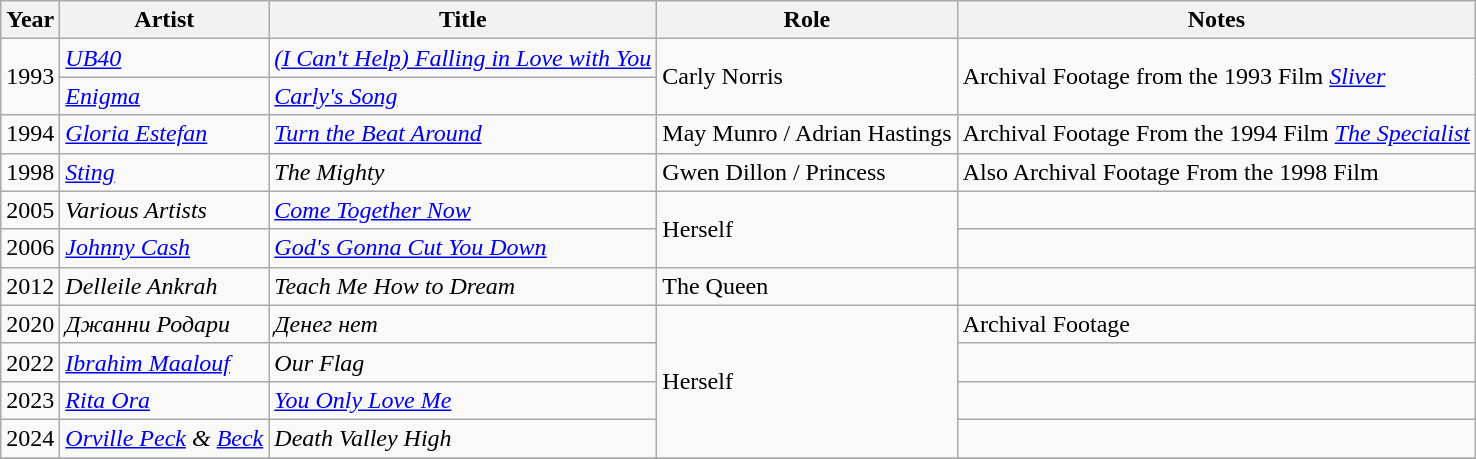<table class="wikitable sortable">
<tr>
<th>Year</th>
<th>Artist</th>
<th>Title</th>
<th>Role</th>
<th class="unsortable">Notes</th>
</tr>
<tr>
<td rowspan=2>1993</td>
<td><em><a href='#'>UB40</a></em></td>
<td><em><a href='#'>(I Can't Help) Falling in Love with You</a></em></td>
<td rowspan="2">Carly Norris</td>
<td rowspan="2">Archival Footage from the 1993 Film <em><a href='#'>Sliver</a></em></td>
</tr>
<tr>
<td><em><a href='#'>Enigma</a></em></td>
<td><em><a href='#'>Carly's Song</a></em></td>
</tr>
<tr>
<td>1994</td>
<td><em><a href='#'>Gloria Estefan</a></em></td>
<td><em><a href='#'>Turn the Beat Around</a></em></td>
<td>May Munro / Adrian Hastings</td>
<td>Archival Footage From the 1994 Film <em><a href='#'>The Specialist</a></em></td>
</tr>
<tr>
<td>1998</td>
<td><em><a href='#'>Sting</a></em></td>
<td><em>The Mighty</em></td>
<td>Gwen Dillon / Princess</td>
<td>Also Archival Footage From the 1998 Film <em></em></td>
</tr>
<tr>
<td>2005</td>
<td><em>Various Artists</em></td>
<td><em><a href='#'>Come Together Now</a></em></td>
<td rowspan=2>Herself</td>
<td></td>
</tr>
<tr>
<td>2006</td>
<td><em><a href='#'>Johnny Cash</a></em></td>
<td><em><a href='#'>God's Gonna Cut You Down</a></em></td>
<td></td>
</tr>
<tr>
<td>2012</td>
<td><em>Delleile Ankrah</em></td>
<td><em>Teach Me How to Dream</em></td>
<td>The Queen</td>
<td></td>
</tr>
<tr>
<td>2020</td>
<td><em>Джанни Родари</em></td>
<td><em>Денег нет</em></td>
<td rowspan=4>Herself</td>
<td>Archival Footage</td>
</tr>
<tr>
<td>2022</td>
<td><em><a href='#'>Ibrahim Maalouf</a></em></td>
<td><em>Our Flag</em></td>
<td></td>
</tr>
<tr>
<td>2023</td>
<td><em><a href='#'>Rita Ora</a></em></td>
<td><em><a href='#'>You Only Love Me</a></em></td>
<td></td>
</tr>
<tr>
<td>2024</td>
<td><em><a href='#'>Orville Peck</a> & <a href='#'>Beck</a></em></td>
<td><em>Death Valley High</em></td>
<td></td>
</tr>
<tr>
</tr>
</table>
